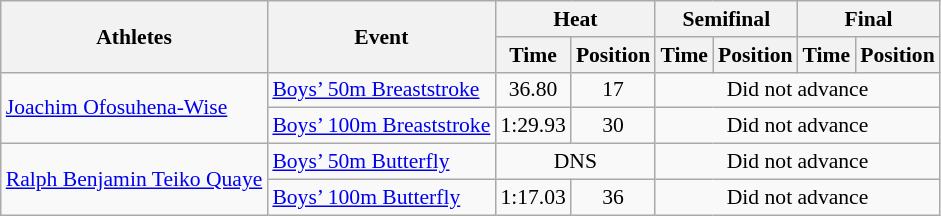<table class="wikitable" border="1" style="font-size:90%">
<tr>
<th rowspan=2>Athletes</th>
<th rowspan=2>Event</th>
<th colspan=2>Heat</th>
<th colspan=2>Semifinal</th>
<th colspan=2>Final</th>
</tr>
<tr>
<th>Time</th>
<th>Position</th>
<th>Time</th>
<th>Position</th>
<th>Time</th>
<th>Position</th>
</tr>
<tr>
<td rowspan=2><a href='#'>Joachim Ofosuhena-Wise</a></td>
<td><a href='#'>Boys’ 50m Breaststroke</a></td>
<td align=center>36.80</td>
<td align=center>17</td>
<td colspan="4" align=center>Did not advance</td>
</tr>
<tr>
<td><a href='#'>Boys’ 100m Breaststroke</a></td>
<td align=center>1:29.93</td>
<td align=center>30</td>
<td colspan="4" align=center>Did not advance</td>
</tr>
<tr>
<td rowspan=2><a href='#'>Ralph Benjamin Teiko Quaye</a></td>
<td><a href='#'>Boys’ 50m Butterfly</a></td>
<td colspan="2" align=center>DNS</td>
<td colspan="4" align=center>Did not advance</td>
</tr>
<tr>
<td><a href='#'>Boys’ 100m Butterfly</a></td>
<td align=center>1:17.03</td>
<td align=center>36</td>
<td colspan="4" align=center>Did not advance</td>
</tr>
</table>
